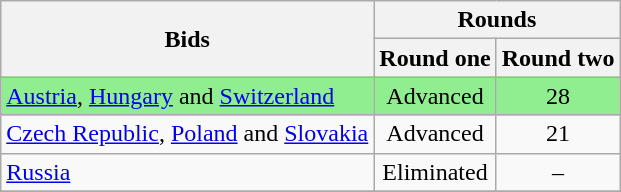<table class="wikitable" style="text-align: center;">
<tr>
<th rowspan=2>Bids</th>
<th colspan=2>Rounds</th>
</tr>
<tr>
<th>Round one</th>
<th>Round two</th>
</tr>
<tr style="background:#90ee90;">
<td style="text-align:left;"> <a href='#'>Austria</a>,  <a href='#'>Hungary</a> and  <a href='#'>Switzerland</a></td>
<td>Advanced</td>
<td>28</td>
</tr>
<tr>
<td style="text-align:left;"> <a href='#'>Czech Republic</a>,  <a href='#'>Poland</a> and  <a href='#'>Slovakia</a></td>
<td>Advanced</td>
<td>21</td>
</tr>
<tr>
<td style="text-align:left;"> <a href='#'>Russia</a></td>
<td>Eliminated</td>
<td style=>–</td>
</tr>
<tr>
</tr>
</table>
